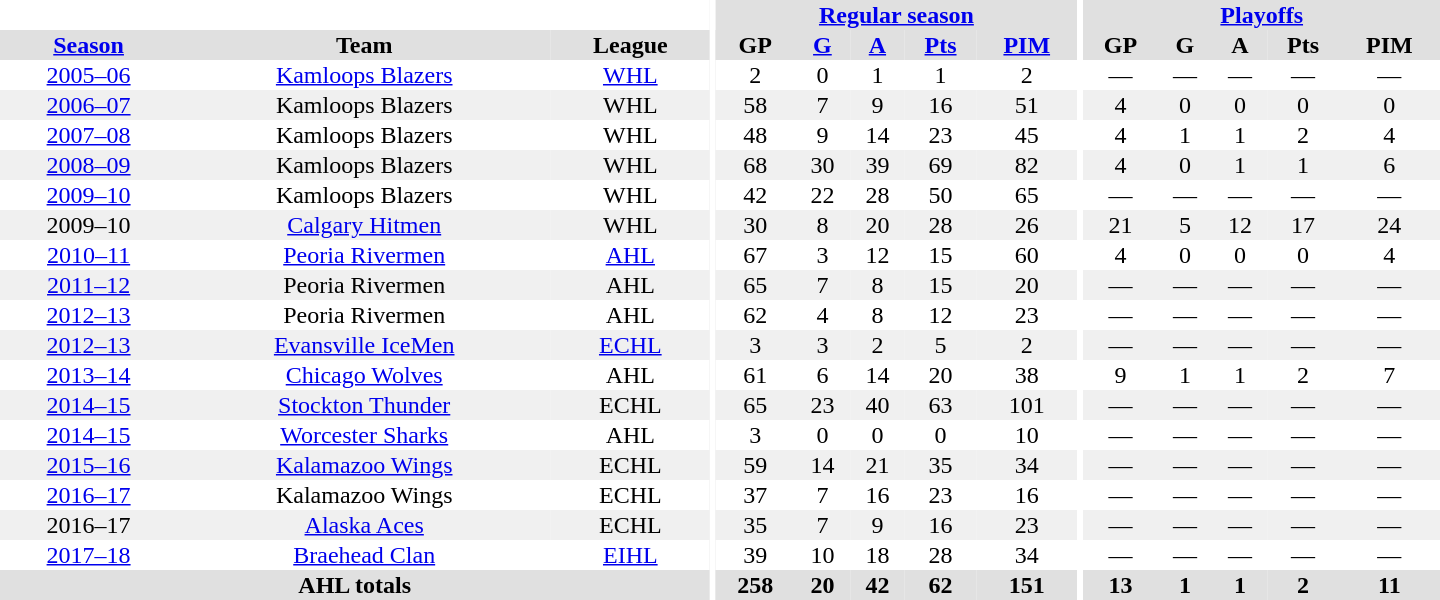<table border="0" cellpadding="1" cellspacing="0" style="text-align:center; width:60em">
<tr bgcolor="#e0e0e0">
<th colspan="3" bgcolor="#ffffff"></th>
<th rowspan="99" bgcolor="#ffffff"></th>
<th colspan="5"><a href='#'>Regular season</a></th>
<th rowspan="99" bgcolor="#ffffff"></th>
<th colspan="5"><a href='#'>Playoffs</a></th>
</tr>
<tr bgcolor="#e0e0e0">
<th><a href='#'>Season</a></th>
<th>Team</th>
<th>League</th>
<th>GP</th>
<th><a href='#'>G</a></th>
<th><a href='#'>A</a></th>
<th><a href='#'>Pts</a></th>
<th><a href='#'>PIM</a></th>
<th>GP</th>
<th>G</th>
<th>A</th>
<th>Pts</th>
<th>PIM</th>
</tr>
<tr>
<td><a href='#'>2005–06</a></td>
<td><a href='#'>Kamloops Blazers</a></td>
<td><a href='#'>WHL</a></td>
<td>2</td>
<td>0</td>
<td>1</td>
<td>1</td>
<td>2</td>
<td>—</td>
<td>—</td>
<td>—</td>
<td>—</td>
<td>—</td>
</tr>
<tr bgcolor="#f0f0f0">
<td><a href='#'>2006–07</a></td>
<td>Kamloops Blazers</td>
<td>WHL</td>
<td>58</td>
<td>7</td>
<td>9</td>
<td>16</td>
<td>51</td>
<td>4</td>
<td>0</td>
<td>0</td>
<td>0</td>
<td>0</td>
</tr>
<tr>
<td><a href='#'>2007–08</a></td>
<td>Kamloops Blazers</td>
<td>WHL</td>
<td>48</td>
<td>9</td>
<td>14</td>
<td>23</td>
<td>45</td>
<td>4</td>
<td>1</td>
<td>1</td>
<td>2</td>
<td>4</td>
</tr>
<tr bgcolor="#f0f0f0">
<td><a href='#'>2008–09</a></td>
<td>Kamloops Blazers</td>
<td>WHL</td>
<td>68</td>
<td>30</td>
<td>39</td>
<td>69</td>
<td>82</td>
<td>4</td>
<td>0</td>
<td>1</td>
<td>1</td>
<td>6</td>
</tr>
<tr>
<td><a href='#'>2009–10</a></td>
<td>Kamloops Blazers</td>
<td>WHL</td>
<td>42</td>
<td>22</td>
<td>28</td>
<td>50</td>
<td>65</td>
<td>—</td>
<td>—</td>
<td>—</td>
<td>—</td>
<td>—</td>
</tr>
<tr bgcolor="#f0f0f0">
<td>2009–10</td>
<td><a href='#'>Calgary Hitmen</a></td>
<td>WHL</td>
<td>30</td>
<td>8</td>
<td>20</td>
<td>28</td>
<td>26</td>
<td>21</td>
<td>5</td>
<td>12</td>
<td>17</td>
<td>24</td>
</tr>
<tr>
<td><a href='#'>2010–11</a></td>
<td><a href='#'>Peoria Rivermen</a></td>
<td><a href='#'>AHL</a></td>
<td>67</td>
<td>3</td>
<td>12</td>
<td>15</td>
<td>60</td>
<td>4</td>
<td>0</td>
<td>0</td>
<td>0</td>
<td>4</td>
</tr>
<tr bgcolor="#f0f0f0">
<td><a href='#'>2011–12</a></td>
<td>Peoria Rivermen</td>
<td>AHL</td>
<td>65</td>
<td>7</td>
<td>8</td>
<td>15</td>
<td>20</td>
<td>—</td>
<td>—</td>
<td>—</td>
<td>—</td>
<td>—</td>
</tr>
<tr>
<td><a href='#'>2012–13</a></td>
<td>Peoria Rivermen</td>
<td>AHL</td>
<td>62</td>
<td>4</td>
<td>8</td>
<td>12</td>
<td>23</td>
<td>—</td>
<td>—</td>
<td>—</td>
<td>—</td>
<td>—</td>
</tr>
<tr bgcolor="#f0f0f0">
<td><a href='#'>2012–13</a></td>
<td><a href='#'>Evansville IceMen</a></td>
<td><a href='#'>ECHL</a></td>
<td>3</td>
<td>3</td>
<td>2</td>
<td>5</td>
<td>2</td>
<td>—</td>
<td>—</td>
<td>—</td>
<td>—</td>
<td>—</td>
</tr>
<tr>
<td><a href='#'>2013–14</a></td>
<td><a href='#'>Chicago Wolves</a></td>
<td>AHL</td>
<td>61</td>
<td>6</td>
<td>14</td>
<td>20</td>
<td>38</td>
<td>9</td>
<td>1</td>
<td>1</td>
<td>2</td>
<td>7</td>
</tr>
<tr bgcolor="#f0f0f0">
<td><a href='#'>2014–15</a></td>
<td><a href='#'>Stockton Thunder</a></td>
<td>ECHL</td>
<td>65</td>
<td>23</td>
<td>40</td>
<td>63</td>
<td>101</td>
<td>—</td>
<td>—</td>
<td>—</td>
<td>—</td>
<td>—</td>
</tr>
<tr>
<td><a href='#'>2014–15</a></td>
<td><a href='#'>Worcester Sharks</a></td>
<td>AHL</td>
<td>3</td>
<td>0</td>
<td>0</td>
<td>0</td>
<td>10</td>
<td>—</td>
<td>—</td>
<td>—</td>
<td>—</td>
<td>—</td>
</tr>
<tr bgcolor="#f0f0f0">
<td><a href='#'>2015–16</a></td>
<td><a href='#'>Kalamazoo Wings</a></td>
<td>ECHL</td>
<td>59</td>
<td>14</td>
<td>21</td>
<td>35</td>
<td>34</td>
<td>—</td>
<td>—</td>
<td>—</td>
<td>—</td>
<td>—</td>
</tr>
<tr>
<td><a href='#'>2016–17</a></td>
<td>Kalamazoo Wings</td>
<td>ECHL</td>
<td>37</td>
<td>7</td>
<td>16</td>
<td>23</td>
<td>16</td>
<td>—</td>
<td>—</td>
<td>—</td>
<td>—</td>
<td>—</td>
</tr>
<tr bgcolor="#f0f0f0">
<td>2016–17</td>
<td><a href='#'>Alaska Aces</a></td>
<td>ECHL</td>
<td>35</td>
<td>7</td>
<td>9</td>
<td>16</td>
<td>23</td>
<td>—</td>
<td>—</td>
<td>—</td>
<td>—</td>
<td>—</td>
</tr>
<tr>
<td><a href='#'>2017–18</a></td>
<td><a href='#'>Braehead Clan</a></td>
<td><a href='#'>EIHL</a></td>
<td>39</td>
<td>10</td>
<td>18</td>
<td>28</td>
<td>34</td>
<td>—</td>
<td>—</td>
<td>—</td>
<td>—</td>
<td>—</td>
</tr>
<tr bgcolor="#e0e0e0">
<th colspan="3">AHL totals</th>
<th>258</th>
<th>20</th>
<th>42</th>
<th>62</th>
<th>151</th>
<th>13</th>
<th>1</th>
<th>1</th>
<th>2</th>
<th>11</th>
</tr>
</table>
